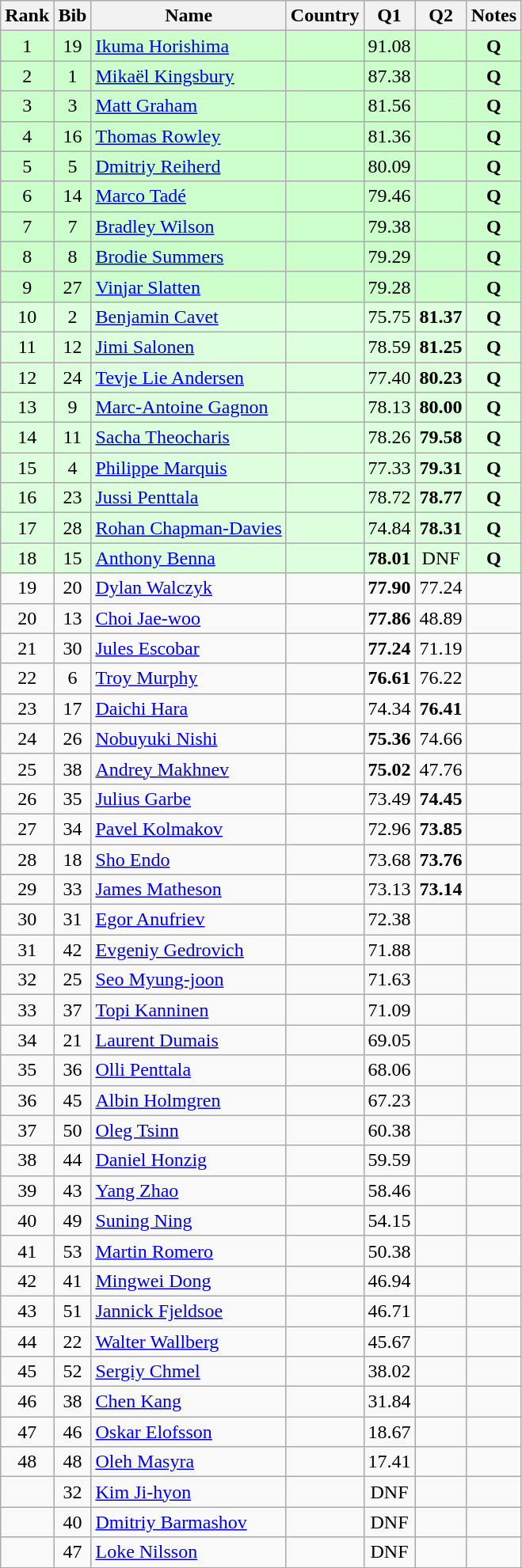<table class="wikitable sortable" style="text-align:center">
<tr>
<th>Rank</th>
<th>Bib</th>
<th>Name</th>
<th>Country</th>
<th>Q1</th>
<th>Q2</th>
<th>Notes</th>
</tr>
<tr bgcolor="#ccffcc">
<td>1</td>
<td>19</td>
<td align=left><a href='#'>Ikuma Horishima</a></td>
<td align=left></td>
<td>91.08</td>
<td></td>
<td><strong>Q</strong></td>
</tr>
<tr bgcolor="#ccffcc">
<td>2</td>
<td>1</td>
<td align=left><a href='#'>Mikaël Kingsbury</a></td>
<td align=left></td>
<td>87.38</td>
<td></td>
<td><strong>Q</strong></td>
</tr>
<tr bgcolor="#ccffcc">
<td>3</td>
<td>3</td>
<td align=left><a href='#'>Matt Graham</a></td>
<td align=left></td>
<td>81.56</td>
<td></td>
<td><strong>Q</strong></td>
</tr>
<tr bgcolor="#ccffcc">
<td>4</td>
<td>16</td>
<td align=left><a href='#'>Thomas Rowley</a></td>
<td align=left></td>
<td>81.36</td>
<td></td>
<td><strong>Q</strong></td>
</tr>
<tr bgcolor="#ccffcc">
<td>5</td>
<td>5</td>
<td align=left><a href='#'>Dmitriy Reiherd</a></td>
<td align=left></td>
<td>80.09</td>
<td></td>
<td><strong>Q</strong></td>
</tr>
<tr bgcolor="#ccffcc">
<td>6</td>
<td>14</td>
<td align=left><a href='#'>Marco Tadé</a></td>
<td align=left></td>
<td>79.46</td>
<td></td>
<td><strong>Q</strong></td>
</tr>
<tr bgcolor="#ccffcc">
<td>7</td>
<td>7</td>
<td align=left><a href='#'>Bradley Wilson</a></td>
<td align=left></td>
<td>79.38</td>
<td></td>
<td><strong>Q</strong></td>
</tr>
<tr bgcolor="#ccffcc">
<td>8</td>
<td>8</td>
<td align=left><a href='#'>Brodie Summers</a></td>
<td align=left></td>
<td>79.29</td>
<td></td>
<td><strong>Q</strong></td>
</tr>
<tr bgcolor="#ccffcc">
<td>9</td>
<td>27</td>
<td align=left><a href='#'>Vinjar Slatten</a></td>
<td align=left></td>
<td>79.28</td>
<td></td>
<td><strong>Q</strong></td>
</tr>
<tr bgcolor="#ddffdd">
<td>10</td>
<td>2</td>
<td align=left><a href='#'>Benjamin Cavet</a></td>
<td align=left></td>
<td>75.75</td>
<td><strong>81.37</strong></td>
<td><strong>Q</strong></td>
</tr>
<tr bgcolor="#ddffdd">
<td>11</td>
<td>12</td>
<td align=left><a href='#'>Jimi Salonen</a></td>
<td align=left></td>
<td>78.59</td>
<td><strong>81.25</strong></td>
<td><strong>Q</strong></td>
</tr>
<tr bgcolor="#ddffdd">
<td>12</td>
<td>24</td>
<td align=left><a href='#'>Tevje Lie Andersen</a></td>
<td align=left></td>
<td>77.40</td>
<td><strong>80.23</strong></td>
<td><strong>Q</strong></td>
</tr>
<tr bgcolor="#ddffdd">
<td>13</td>
<td>9</td>
<td align=left><a href='#'>Marc-Antoine Gagnon</a></td>
<td align=left></td>
<td>78.13</td>
<td><strong>80.00</strong></td>
<td><strong>Q</strong></td>
</tr>
<tr bgcolor="#ddffdd">
<td>14</td>
<td>11</td>
<td align=left><a href='#'>Sacha Theocharis</a></td>
<td align=left></td>
<td>78.26</td>
<td><strong>79.58</strong></td>
<td><strong>Q</strong></td>
</tr>
<tr bgcolor="#ddffdd">
<td>15</td>
<td>4</td>
<td align=left><a href='#'>Philippe Marquis</a></td>
<td align=left></td>
<td>77.33</td>
<td><strong>79.31</strong></td>
<td><strong>Q</strong></td>
</tr>
<tr bgcolor="#ddffdd">
<td>16</td>
<td>23</td>
<td align=left><a href='#'>Jussi Penttala</a></td>
<td align=left></td>
<td>78.72</td>
<td><strong>78.77</strong></td>
<td><strong>Q</strong></td>
</tr>
<tr bgcolor="#ddffdd">
<td>17</td>
<td>28</td>
<td align=left><a href='#'>Rohan Chapman-Davies</a></td>
<td align=left></td>
<td>74.84</td>
<td><strong>78.31</strong></td>
<td><strong>Q</strong></td>
</tr>
<tr bgcolor="#ddffdd">
<td>18</td>
<td>15</td>
<td align=left><a href='#'>Anthony Benna</a></td>
<td align=left></td>
<td><strong>78.01</strong></td>
<td>DNF</td>
<td><strong>Q</strong></td>
</tr>
<tr>
<td>19</td>
<td>20</td>
<td align=left><a href='#'>Dylan Walczyk</a></td>
<td align=left></td>
<td><strong>77.90</strong></td>
<td>77.24</td>
<td></td>
</tr>
<tr>
<td>20</td>
<td>13</td>
<td align=left><a href='#'>Choi Jae-woo</a></td>
<td align=left></td>
<td><strong>77.86</strong></td>
<td>48.89</td>
<td></td>
</tr>
<tr>
<td>21</td>
<td>30</td>
<td align=left><a href='#'>Jules Escobar</a></td>
<td align=left></td>
<td><strong>77.24</strong></td>
<td>71.19</td>
<td></td>
</tr>
<tr>
<td>22</td>
<td>6</td>
<td align=left><a href='#'>Troy Murphy</a></td>
<td align=left></td>
<td><strong>76.61</strong></td>
<td>76.22</td>
<td></td>
</tr>
<tr>
<td>23</td>
<td>17</td>
<td align=left><a href='#'>Daichi Hara</a></td>
<td align=left></td>
<td>74.34</td>
<td><strong>76.41</strong></td>
<td></td>
</tr>
<tr>
<td>24</td>
<td>26</td>
<td align=left><a href='#'>Nobuyuki Nishi</a></td>
<td align=left></td>
<td><strong>75.36</strong></td>
<td>74.66</td>
<td></td>
</tr>
<tr>
<td>25</td>
<td>38</td>
<td align=left><a href='#'>Andrey Makhnev</a></td>
<td align=left></td>
<td><strong>75.02</strong></td>
<td>47.76</td>
<td></td>
</tr>
<tr>
<td>26</td>
<td>35</td>
<td align=left><a href='#'>Julius Garbe</a></td>
<td align=left></td>
<td>73.49</td>
<td><strong>74.45</strong></td>
<td></td>
</tr>
<tr>
<td>27</td>
<td>34</td>
<td align=left><a href='#'>Pavel Kolmakov</a></td>
<td align=left></td>
<td>72.96</td>
<td><strong>73.85</strong></td>
<td></td>
</tr>
<tr>
<td>28</td>
<td>18</td>
<td align=left><a href='#'>Sho Endo</a></td>
<td align=left></td>
<td>73.68</td>
<td><strong>73.76</strong></td>
<td></td>
</tr>
<tr>
<td>29</td>
<td>33</td>
<td align=left><a href='#'>James Matheson</a></td>
<td align=left></td>
<td>73.13</td>
<td><strong>73.14</strong></td>
<td></td>
</tr>
<tr>
<td>30</td>
<td>31</td>
<td align=left><a href='#'>Egor Anufriev</a></td>
<td align=left></td>
<td>72.38</td>
<td></td>
<td></td>
</tr>
<tr>
<td>31</td>
<td>42</td>
<td align=left><a href='#'>Evgeniy Gedrovich</a></td>
<td align=left></td>
<td>71.88</td>
<td></td>
<td></td>
</tr>
<tr>
<td>32</td>
<td>25</td>
<td align=left><a href='#'>Seo Myung-joon</a></td>
<td align=left></td>
<td>71.63</td>
<td></td>
<td></td>
</tr>
<tr>
<td>33</td>
<td>37</td>
<td align=left><a href='#'>Topi Kanninen</a></td>
<td align=left></td>
<td>71.09</td>
<td></td>
<td></td>
</tr>
<tr>
<td>34</td>
<td>21</td>
<td align=left><a href='#'>Laurent Dumais</a></td>
<td align=left></td>
<td>69.05</td>
<td></td>
<td></td>
</tr>
<tr>
<td>35</td>
<td>36</td>
<td align=left><a href='#'>Olli Penttala</a></td>
<td align=left></td>
<td>68.06</td>
<td></td>
<td></td>
</tr>
<tr>
<td>36</td>
<td>45</td>
<td align=left><a href='#'>Albin Holmgren</a></td>
<td align=left></td>
<td>67.23</td>
<td></td>
<td></td>
</tr>
<tr>
<td>37</td>
<td>50</td>
<td align=left><a href='#'>Oleg Tsinn</a></td>
<td align=left></td>
<td>60.38</td>
<td></td>
<td></td>
</tr>
<tr>
<td>38</td>
<td>44</td>
<td align=left><a href='#'>Daniel Honzig</a></td>
<td align=left></td>
<td>59.59</td>
<td></td>
<td></td>
</tr>
<tr>
<td>39</td>
<td>43</td>
<td align=left><a href='#'>Yang Zhao</a></td>
<td align=left></td>
<td>58.46</td>
<td></td>
<td></td>
</tr>
<tr>
<td>40</td>
<td>49</td>
<td align=left><a href='#'>Suning Ning</a></td>
<td align=left></td>
<td>54.15</td>
<td></td>
<td></td>
</tr>
<tr>
<td>41</td>
<td>53</td>
<td align=left><a href='#'>Martin Romero</a></td>
<td align=left></td>
<td>50.38</td>
<td></td>
<td></td>
</tr>
<tr>
<td>42</td>
<td>41</td>
<td align=left><a href='#'>Mingwei Dong</a></td>
<td align=left></td>
<td>46.94</td>
<td></td>
<td></td>
</tr>
<tr>
<td>43</td>
<td>51</td>
<td align=left><a href='#'>Jannick Fjeldsoe</a></td>
<td align=left></td>
<td>46.71</td>
<td></td>
<td></td>
</tr>
<tr>
<td>44</td>
<td>22</td>
<td align=left><a href='#'>Walter Wallberg</a></td>
<td align=left></td>
<td>45.67</td>
<td></td>
<td></td>
</tr>
<tr>
<td>45</td>
<td>52</td>
<td align=left><a href='#'>Sergiy Chmel</a></td>
<td align=left></td>
<td>38.02</td>
<td></td>
<td></td>
</tr>
<tr>
<td>46</td>
<td>38</td>
<td align=left><a href='#'>Chen Kang</a></td>
<td align=left></td>
<td>31.84</td>
<td></td>
<td></td>
</tr>
<tr>
<td>47</td>
<td>46</td>
<td align=left><a href='#'>Oskar Elofsson</a></td>
<td align=left></td>
<td>18.67</td>
<td></td>
<td></td>
</tr>
<tr>
<td>48</td>
<td>48</td>
<td align=left><a href='#'>Oleh Masyra</a></td>
<td align=left></td>
<td>17.41</td>
<td></td>
<td></td>
</tr>
<tr>
<td></td>
<td>32</td>
<td align=left><a href='#'>Kim Ji-hyon</a></td>
<td align=left></td>
<td>DNF</td>
<td></td>
<td></td>
</tr>
<tr>
<td></td>
<td>40</td>
<td align=left><a href='#'>Dmitriy Barmashov</a></td>
<td align=left></td>
<td>DNF</td>
<td></td>
<td></td>
</tr>
<tr>
<td></td>
<td>47</td>
<td align=left><a href='#'>Loke Nilsson</a></td>
<td align=left></td>
<td>DNF</td>
<td></td>
<td></td>
</tr>
</table>
